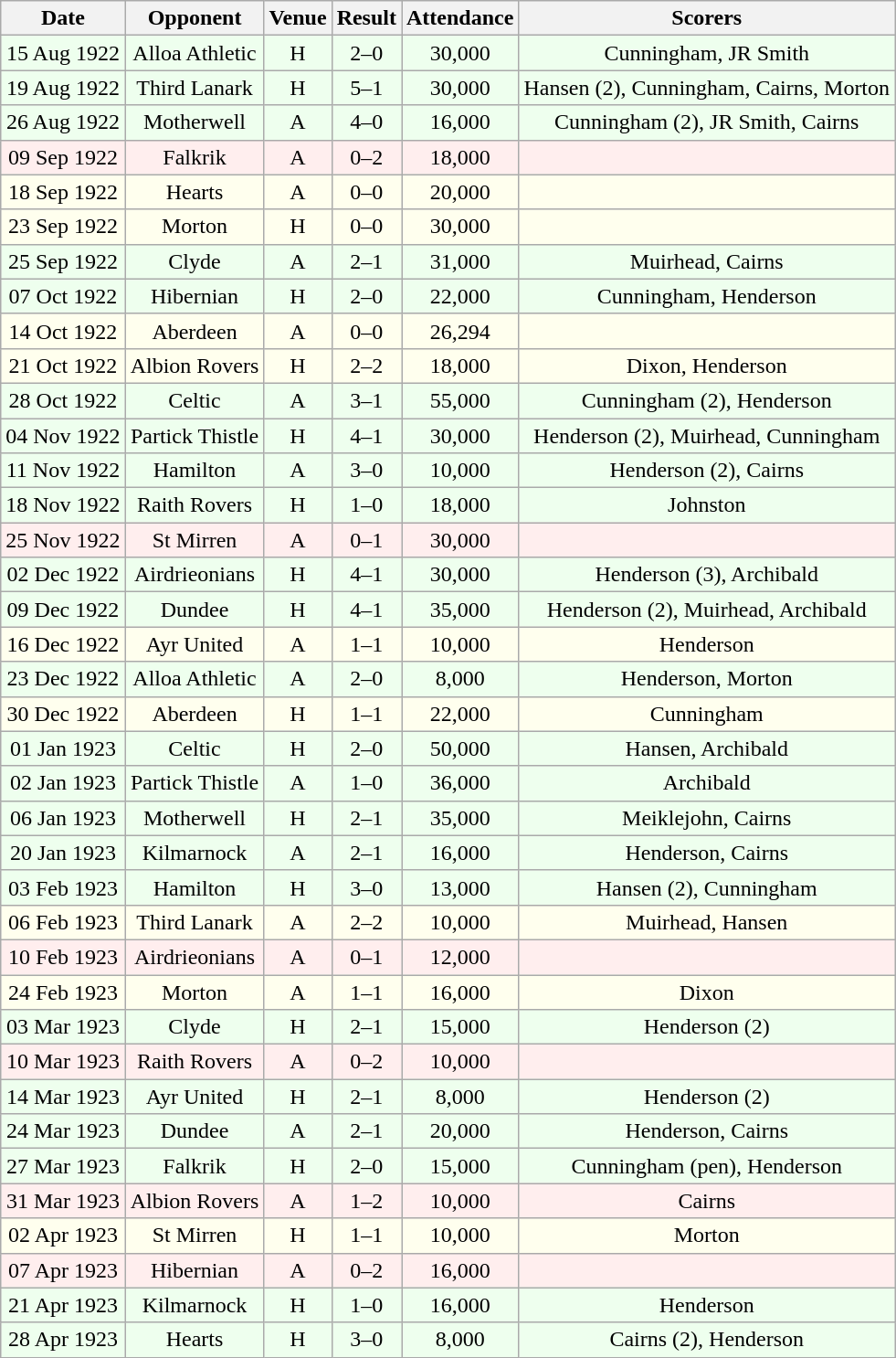<table class="wikitable sortable" style="font-size:100%; text-align:center">
<tr>
<th>Date</th>
<th>Opponent</th>
<th>Venue</th>
<th>Result</th>
<th>Attendance</th>
<th>Scorers</th>
</tr>
<tr bgcolor = "#EEFFEE">
<td>15 Aug 1922</td>
<td>Alloa Athletic</td>
<td>H</td>
<td>2–0</td>
<td>30,000</td>
<td>Cunningham, JR Smith</td>
</tr>
<tr bgcolor = "#EEFFEE">
<td>19 Aug 1922</td>
<td>Third Lanark</td>
<td>H</td>
<td>5–1</td>
<td>30,000</td>
<td>Hansen (2), Cunningham, Cairns, Morton</td>
</tr>
<tr bgcolor = "#EEFFEE">
<td>26 Aug 1922</td>
<td>Motherwell</td>
<td>A</td>
<td>4–0</td>
<td>16,000</td>
<td>Cunningham (2), JR Smith, Cairns</td>
</tr>
<tr bgcolor = "#FFEEEE">
<td>09 Sep 1922</td>
<td>Falkrik</td>
<td>A</td>
<td>0–2</td>
<td>18,000</td>
<td></td>
</tr>
<tr bgcolor = "#FFFFEE">
<td>18 Sep 1922</td>
<td>Hearts</td>
<td>A</td>
<td>0–0</td>
<td>20,000</td>
<td></td>
</tr>
<tr bgcolor = "#FFFFEE">
<td>23 Sep 1922</td>
<td>Morton</td>
<td>H</td>
<td>0–0</td>
<td>30,000</td>
<td></td>
</tr>
<tr bgcolor = "#EEFFEE">
<td>25 Sep 1922</td>
<td>Clyde</td>
<td>A</td>
<td>2–1</td>
<td>31,000</td>
<td>Muirhead, Cairns</td>
</tr>
<tr bgcolor = "#EEFFEE">
<td>07 Oct 1922</td>
<td>Hibernian</td>
<td>H</td>
<td>2–0</td>
<td>22,000</td>
<td>Cunningham, Henderson</td>
</tr>
<tr bgcolor = "#FFFFEE">
<td>14 Oct 1922</td>
<td>Aberdeen</td>
<td>A</td>
<td>0–0</td>
<td>26,294</td>
<td></td>
</tr>
<tr bgcolor = "#FFFFEE">
<td>21 Oct 1922</td>
<td>Albion Rovers</td>
<td>H</td>
<td>2–2</td>
<td>18,000</td>
<td>Dixon, Henderson</td>
</tr>
<tr bgcolor = "#EEFFEE">
<td>28 Oct 1922</td>
<td>Celtic</td>
<td>A</td>
<td>3–1</td>
<td>55,000</td>
<td>Cunningham (2), Henderson</td>
</tr>
<tr bgcolor = "#EEFFEE">
<td>04 Nov 1922</td>
<td>Partick Thistle</td>
<td>H</td>
<td>4–1</td>
<td>30,000</td>
<td>Henderson (2), Muirhead, Cunningham</td>
</tr>
<tr bgcolor = "#EEFFEE">
<td>11 Nov 1922</td>
<td>Hamilton</td>
<td>A</td>
<td>3–0</td>
<td>10,000</td>
<td>Henderson (2), Cairns</td>
</tr>
<tr bgcolor = "#EEFFEE">
<td>18 Nov 1922</td>
<td>Raith Rovers</td>
<td>H</td>
<td>1–0</td>
<td>18,000</td>
<td>Johnston</td>
</tr>
<tr bgcolor = "#FFEEEE">
<td>25 Nov 1922</td>
<td>St Mirren</td>
<td>A</td>
<td>0–1</td>
<td>30,000</td>
<td></td>
</tr>
<tr bgcolor = "#EEFFEE">
<td>02 Dec 1922</td>
<td>Airdrieonians</td>
<td>H</td>
<td>4–1</td>
<td>30,000</td>
<td>Henderson (3), Archibald</td>
</tr>
<tr bgcolor = "#EEFFEE">
<td>09 Dec 1922</td>
<td>Dundee</td>
<td>H</td>
<td>4–1</td>
<td>35,000</td>
<td>Henderson (2), Muirhead, Archibald</td>
</tr>
<tr bgcolor = "#FFFFEE">
<td>16 Dec 1922</td>
<td>Ayr United</td>
<td>A</td>
<td>1–1</td>
<td>10,000</td>
<td>Henderson</td>
</tr>
<tr bgcolor = "#EEFFEE">
<td>23 Dec 1922</td>
<td>Alloa Athletic</td>
<td>A</td>
<td>2–0</td>
<td>8,000</td>
<td>Henderson, Morton</td>
</tr>
<tr bgcolor = "#FFFFEE">
<td>30 Dec 1922</td>
<td>Aberdeen</td>
<td>H</td>
<td>1–1</td>
<td>22,000</td>
<td>Cunningham</td>
</tr>
<tr bgcolor = "#EEFFEE">
<td>01 Jan 1923</td>
<td>Celtic</td>
<td>H</td>
<td>2–0</td>
<td>50,000</td>
<td>Hansen, Archibald</td>
</tr>
<tr bgcolor = "#EEFFEE">
<td>02 Jan 1923</td>
<td>Partick Thistle</td>
<td>A</td>
<td>1–0</td>
<td>36,000</td>
<td>Archibald</td>
</tr>
<tr bgcolor = "#EEFFEE">
<td>06 Jan 1923</td>
<td>Motherwell</td>
<td>H</td>
<td>2–1</td>
<td>35,000</td>
<td>Meiklejohn, Cairns</td>
</tr>
<tr bgcolor = "#EEFFEE">
<td>20 Jan 1923</td>
<td>Kilmarnock</td>
<td>A</td>
<td>2–1</td>
<td>16,000</td>
<td>Henderson, Cairns</td>
</tr>
<tr bgcolor = "#EEFFEE">
<td>03 Feb 1923</td>
<td>Hamilton</td>
<td>H</td>
<td>3–0</td>
<td>13,000</td>
<td>Hansen (2), Cunningham</td>
</tr>
<tr bgcolor = "#FFFFEE">
<td>06 Feb 1923</td>
<td>Third Lanark</td>
<td>A</td>
<td>2–2</td>
<td>10,000</td>
<td>Muirhead, Hansen</td>
</tr>
<tr bgcolor = "#FFEEEE">
<td>10 Feb 1923</td>
<td>Airdrieonians</td>
<td>A</td>
<td>0–1</td>
<td>12,000</td>
<td></td>
</tr>
<tr bgcolor = "#FFFFEE">
<td>24 Feb 1923</td>
<td>Morton</td>
<td>A</td>
<td>1–1</td>
<td>16,000</td>
<td>Dixon</td>
</tr>
<tr bgcolor = "#EEFFEE">
<td>03 Mar 1923</td>
<td>Clyde</td>
<td>H</td>
<td>2–1</td>
<td>15,000</td>
<td>Henderson (2)</td>
</tr>
<tr bgcolor = "#FFEEEE">
<td>10 Mar 1923</td>
<td>Raith Rovers</td>
<td>A</td>
<td>0–2</td>
<td>10,000</td>
<td></td>
</tr>
<tr bgcolor = "#EEFFEE">
<td>14 Mar 1923</td>
<td>Ayr United</td>
<td>H</td>
<td>2–1</td>
<td>8,000</td>
<td>Henderson (2)</td>
</tr>
<tr bgcolor = "#EEFFEE">
<td>24 Mar 1923</td>
<td>Dundee</td>
<td>A</td>
<td>2–1</td>
<td>20,000</td>
<td>Henderson, Cairns</td>
</tr>
<tr bgcolor = "#EEFFEE">
<td>27 Mar 1923</td>
<td>Falkrik</td>
<td>H</td>
<td>2–0</td>
<td>15,000</td>
<td>Cunningham (pen), Henderson</td>
</tr>
<tr bgcolor = "#FFEEEE">
<td>31 Mar 1923</td>
<td>Albion Rovers</td>
<td>A</td>
<td>1–2</td>
<td>10,000</td>
<td>Cairns</td>
</tr>
<tr bgcolor = "#FFFFEE">
<td>02 Apr 1923</td>
<td>St Mirren</td>
<td>H</td>
<td>1–1</td>
<td>10,000</td>
<td>Morton</td>
</tr>
<tr bgcolor = "#FFEEEE">
<td>07 Apr 1923</td>
<td>Hibernian</td>
<td>A</td>
<td>0–2</td>
<td>16,000</td>
<td></td>
</tr>
<tr bgcolor = "#EEFFEE">
<td>21 Apr 1923</td>
<td>Kilmarnock</td>
<td>H</td>
<td>1–0</td>
<td>16,000</td>
<td>Henderson</td>
</tr>
<tr bgcolor = "#EEFFEE">
<td>28 Apr 1923</td>
<td>Hearts</td>
<td>H</td>
<td>3–0</td>
<td>8,000</td>
<td>Cairns (2), Henderson</td>
</tr>
</table>
